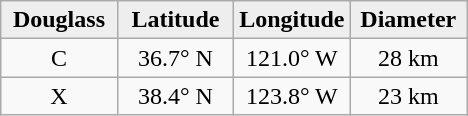<table class="wikitable">
<tr>
<th width="25%" style="background:#eeeeee;">Douglass</th>
<th width="25%" style="background:#eeeeee;">Latitude</th>
<th width="25%" style="background:#eeeeee;">Longitude</th>
<th width="25%" style="background:#eeeeee;">Diameter</th>
</tr>
<tr>
<td align="center">C</td>
<td align="center">36.7° N</td>
<td align="center">121.0° W</td>
<td align="center">28 km</td>
</tr>
<tr>
<td align="center">X</td>
<td align="center">38.4° N</td>
<td align="center">123.8° W</td>
<td align="center">23 km</td>
</tr>
</table>
